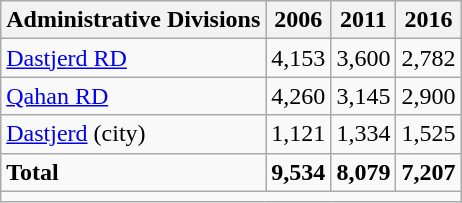<table class="wikitable">
<tr>
<th>Administrative Divisions</th>
<th>2006</th>
<th>2011</th>
<th>2016</th>
</tr>
<tr>
<td><a href='#'>Dastjerd RD</a></td>
<td style="text-align: right;">4,153</td>
<td style="text-align: right;">3,600</td>
<td style="text-align: right;">2,782</td>
</tr>
<tr>
<td><a href='#'>Qahan RD</a></td>
<td style="text-align: right;">4,260</td>
<td style="text-align: right;">3,145</td>
<td style="text-align: right;">2,900</td>
</tr>
<tr>
<td><a href='#'>Dastjerd</a> (city)</td>
<td style="text-align: right;">1,121</td>
<td style="text-align: right;">1,334</td>
<td style="text-align: right;">1,525</td>
</tr>
<tr>
<td><strong>Total</strong></td>
<td style="text-align: right;"><strong>9,534</strong></td>
<td style="text-align: right;"><strong>8,079</strong></td>
<td style="text-align: right;"><strong>7,207</strong></td>
</tr>
<tr>
<td colspan=4></td>
</tr>
</table>
